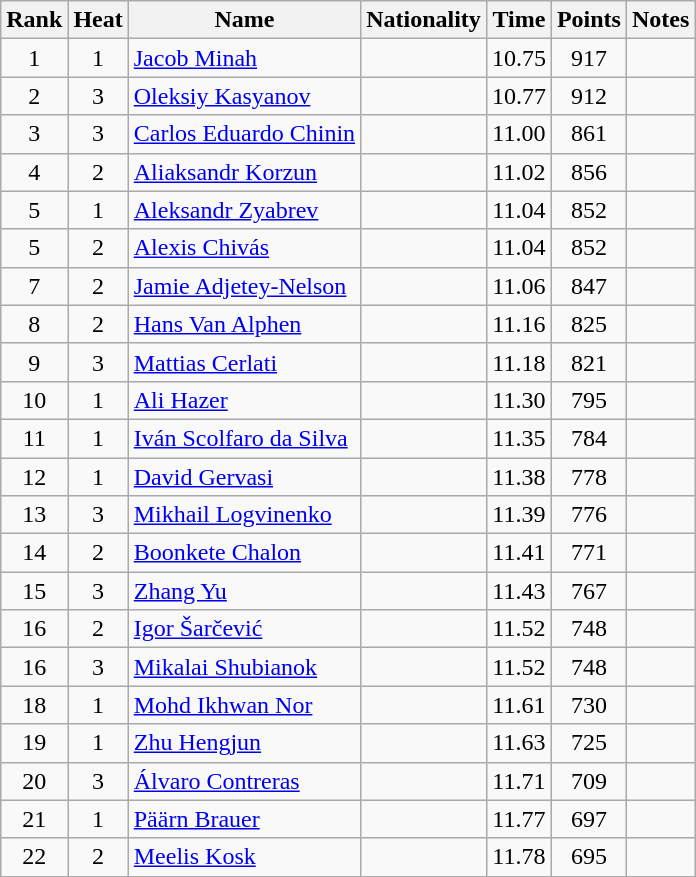<table class="wikitable sortable" style="text-align:center">
<tr>
<th>Rank</th>
<th>Heat</th>
<th>Name</th>
<th>Nationality</th>
<th>Time</th>
<th>Points</th>
<th>Notes</th>
</tr>
<tr>
<td>1</td>
<td>1</td>
<td align="left"><a href='#'>Jacob Minah</a></td>
<td align=left></td>
<td>10.75</td>
<td>917</td>
<td></td>
</tr>
<tr>
<td>2</td>
<td>3</td>
<td align="left"><a href='#'>Oleksiy Kasyanov</a></td>
<td align=left></td>
<td>10.77</td>
<td>912</td>
<td></td>
</tr>
<tr>
<td>3</td>
<td>3</td>
<td align="left"><a href='#'>Carlos Eduardo Chinin</a></td>
<td align=left></td>
<td>11.00</td>
<td>861</td>
<td></td>
</tr>
<tr>
<td>4</td>
<td>2</td>
<td align="left"><a href='#'>Aliaksandr Korzun</a></td>
<td align=left></td>
<td>11.02</td>
<td>856</td>
<td></td>
</tr>
<tr>
<td>5</td>
<td>1</td>
<td align="left"><a href='#'>Aleksandr Zyabrev</a></td>
<td align=left></td>
<td>11.04</td>
<td>852</td>
<td></td>
</tr>
<tr>
<td>5</td>
<td>2</td>
<td align="left"><a href='#'>Alexis Chivás</a></td>
<td align=left></td>
<td>11.04</td>
<td>852</td>
<td></td>
</tr>
<tr>
<td>7</td>
<td>2</td>
<td align="left"><a href='#'>Jamie Adjetey-Nelson</a></td>
<td align=left></td>
<td>11.06</td>
<td>847</td>
<td></td>
</tr>
<tr>
<td>8</td>
<td>2</td>
<td align="left"><a href='#'>Hans Van Alphen</a></td>
<td align=left></td>
<td>11.16</td>
<td>825</td>
<td></td>
</tr>
<tr>
<td>9</td>
<td>3</td>
<td align="left"><a href='#'>Mattias Cerlati</a></td>
<td align=left></td>
<td>11.18</td>
<td>821</td>
<td></td>
</tr>
<tr>
<td>10</td>
<td>1</td>
<td align="left"><a href='#'>Ali Hazer</a></td>
<td align=left></td>
<td>11.30</td>
<td>795</td>
<td></td>
</tr>
<tr>
<td>11</td>
<td>1</td>
<td align="left"><a href='#'>Iván Scolfaro da Silva</a></td>
<td align=left></td>
<td>11.35</td>
<td>784</td>
<td></td>
</tr>
<tr>
<td>12</td>
<td>1</td>
<td align="left"><a href='#'>David Gervasi</a></td>
<td align=left></td>
<td>11.38</td>
<td>778</td>
<td></td>
</tr>
<tr>
<td>13</td>
<td>3</td>
<td align="left"><a href='#'>Mikhail Logvinenko</a></td>
<td align=left></td>
<td>11.39</td>
<td>776</td>
<td></td>
</tr>
<tr>
<td>14</td>
<td>2</td>
<td align="left"><a href='#'>Boonkete Chalon</a></td>
<td align=left></td>
<td>11.41</td>
<td>771</td>
<td></td>
</tr>
<tr>
<td>15</td>
<td>3</td>
<td align="left"><a href='#'>Zhang Yu</a></td>
<td align=left></td>
<td>11.43</td>
<td>767</td>
<td></td>
</tr>
<tr>
<td>16</td>
<td>2</td>
<td align="left"><a href='#'>Igor Šarčević</a></td>
<td align=left></td>
<td>11.52</td>
<td>748</td>
<td></td>
</tr>
<tr>
<td>16</td>
<td>3</td>
<td align="left"><a href='#'>Mikalai Shubianok</a></td>
<td align=left></td>
<td>11.52</td>
<td>748</td>
<td></td>
</tr>
<tr>
<td>18</td>
<td>1</td>
<td align="left"><a href='#'>Mohd Ikhwan Nor</a></td>
<td align=left></td>
<td>11.61</td>
<td>730</td>
<td></td>
</tr>
<tr>
<td>19</td>
<td>1</td>
<td align="left"><a href='#'>Zhu Hengjun</a></td>
<td align=left></td>
<td>11.63</td>
<td>725</td>
<td></td>
</tr>
<tr>
<td>20</td>
<td>3</td>
<td align="left"><a href='#'>Álvaro Contreras</a></td>
<td align=left></td>
<td>11.71</td>
<td>709</td>
<td></td>
</tr>
<tr>
<td>21</td>
<td>1</td>
<td align="left"><a href='#'>Päärn Brauer</a></td>
<td align=left></td>
<td>11.77</td>
<td>697</td>
<td></td>
</tr>
<tr>
<td>22</td>
<td>2</td>
<td align="left"><a href='#'>Meelis Kosk</a></td>
<td align=left></td>
<td>11.78</td>
<td>695</td>
<td></td>
</tr>
</table>
